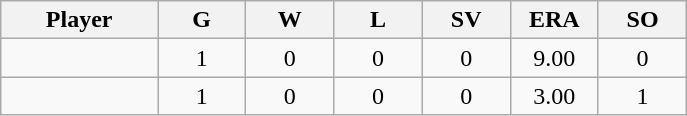<table class="wikitable sortable">
<tr>
<th bgcolor="#DDDDFF" width="16%">Player</th>
<th bgcolor="#DDDDFF" width="9%">G</th>
<th bgcolor="#DDDDFF" width="9%">W</th>
<th bgcolor="#DDDDFF" width="9%">L</th>
<th bgcolor="#DDDDFF" width="9%">SV</th>
<th bgcolor="#DDDDFF" width="9%">ERA</th>
<th bgcolor="#DDDDFF" width="9%">SO</th>
</tr>
<tr align="center">
<td></td>
<td>1</td>
<td>0</td>
<td>0</td>
<td>0</td>
<td>9.00</td>
<td>0</td>
</tr>
<tr align="center">
<td></td>
<td>1</td>
<td>0</td>
<td>0</td>
<td>0</td>
<td>3.00</td>
<td>1</td>
</tr>
</table>
